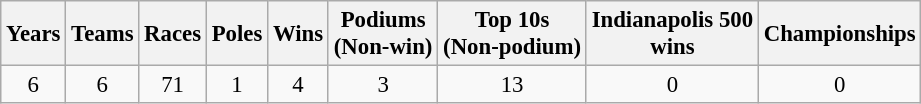<table class="wikitable" style="text-align:center; font-size:95%">
<tr>
<th>Years</th>
<th>Teams</th>
<th>Races</th>
<th>Poles</th>
<th>Wins</th>
<th>Podiums<br>(Non-win)</th>
<th>Top 10s<br>(Non-podium)</th>
<th>Indianapolis 500<br>wins</th>
<th>Championships</th>
</tr>
<tr>
<td>6</td>
<td>6</td>
<td>71</td>
<td>1</td>
<td>4</td>
<td>3</td>
<td>13</td>
<td>0</td>
<td>0</td>
</tr>
</table>
